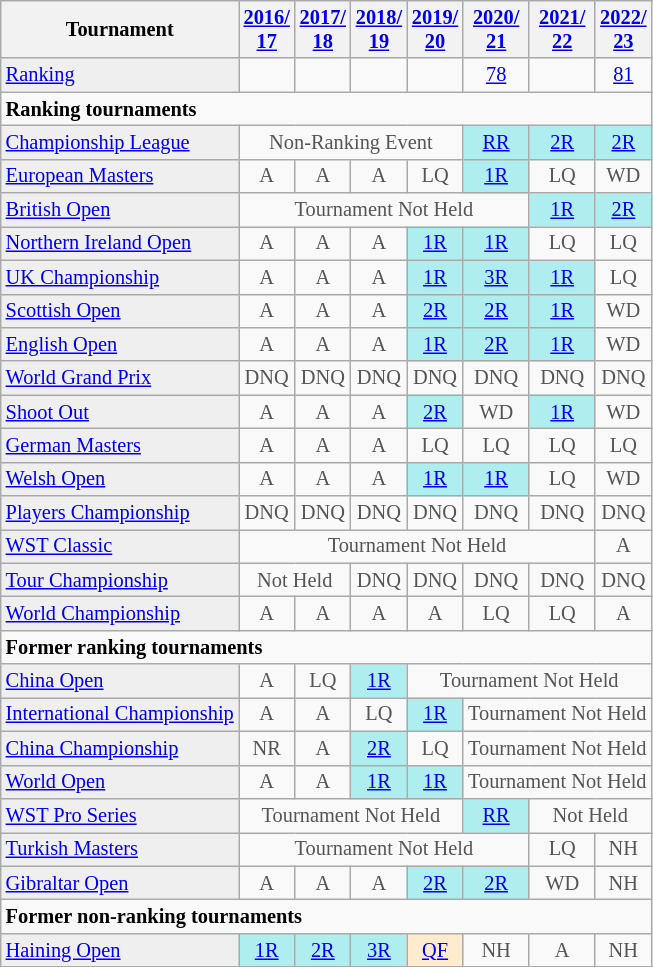<table class="wikitable" style="font-size:85%;">
<tr>
<th>Tournament</th>
<th><a href='#'>2016/<br>17</a></th>
<th><a href='#'>2017/<br>18</a></th>
<th><a href='#'>2018/<br>19</a></th>
<th><a href='#'>2019/<br>20</a></th>
<th><a href='#'>2020/<br>21</a></th>
<th><a href='#'>2021/<br>22</a></th>
<th><a href='#'>2022/<br>23</a></th>
</tr>
<tr>
<td style="background:#EFEFEF;"><a href='#'>Ranking</a></td>
<td align="center"></td>
<td align="center"></td>
<td align="center"></td>
<td align="center"></td>
<td align="center"><a href='#'>78</a></td>
<td align="center"></td>
<td align="center"><a href='#'>81</a></td>
</tr>
<tr>
<td colspan="10"><strong>Ranking tournaments</strong></td>
</tr>
<tr>
<td style="background:#EFEFEF;"><a href='#'>Championship League</a></td>
<td align="center" colspan="4" style="color:#555555;">Non-Ranking Event</td>
<td align="center" style="background:#afeeee;"><a href='#'>RR</a></td>
<td align="center" style="background:#afeeee;"><a href='#'>2R</a></td>
<td align="center" style="background:#afeeee;"><a href='#'>2R</a></td>
</tr>
<tr>
<td style="background:#EFEFEF;"><a href='#'>European Masters</a></td>
<td align="center" style="color:#555555;">A</td>
<td align="center" style="color:#555555;">A</td>
<td align="center" style="color:#555555;">A</td>
<td align="center" style="color:#555555;">LQ</td>
<td align="center" style="background:#afeeee;"><a href='#'>1R</a></td>
<td align="center" style="color:#555555;">LQ</td>
<td align="center" style="color:#555555;">WD</td>
</tr>
<tr>
<td style="background:#EFEFEF;"><a href='#'>British Open</a></td>
<td align="center" colspan="5" style="color:#555555;">Tournament Not Held</td>
<td align="center" style="background:#afeeee;"><a href='#'>1R</a></td>
<td align="center" style="background:#afeeee;"><a href='#'>2R</a></td>
</tr>
<tr>
<td style="background:#EFEFEF;"><a href='#'>Northern Ireland Open</a></td>
<td align="center" style="color:#555555;">A</td>
<td align="center" style="color:#555555;">A</td>
<td align="center" style="color:#555555;">A</td>
<td align="center" style="background:#afeeee;"><a href='#'>1R</a></td>
<td align="center" style="background:#afeeee;"><a href='#'>1R</a></td>
<td align="center" style="color:#555555;">LQ</td>
<td align="center" style="color:#555555;">LQ</td>
</tr>
<tr>
<td style="background:#EFEFEF;"><a href='#'>UK Championship</a></td>
<td align="center" style="color:#555555;">A</td>
<td align="center" style="color:#555555;">A</td>
<td align="center" style="color:#555555;">A</td>
<td align="center" style="background:#afeeee;"><a href='#'>1R</a></td>
<td align="center" style="background:#afeeee;"><a href='#'>3R</a></td>
<td align="center" style="background:#afeeee;"><a href='#'>1R</a></td>
<td align="center" style="color:#555555;">LQ</td>
</tr>
<tr>
<td style="background:#EFEFEF;"><a href='#'>Scottish Open</a></td>
<td align="center" style="color:#555555;">A</td>
<td align="center" style="color:#555555;">A</td>
<td align="center" style="color:#555555;">A</td>
<td align="center" style="background:#afeeee;"><a href='#'>2R</a></td>
<td align="center" style="background:#afeeee;"><a href='#'>2R</a></td>
<td align="center" style="background:#afeeee;"><a href='#'>1R</a></td>
<td align="center" style="color:#555555;" width="30">WD</td>
</tr>
<tr>
<td style="background:#EFEFEF;"><a href='#'>English Open</a></td>
<td align="center" style="color:#555555;">A</td>
<td align="center" style="color:#555555;">A</td>
<td align="center" style="color:#555555;">A</td>
<td align="center" style="background:#afeeee;"><a href='#'>1R</a></td>
<td align="center" style="background:#afeeee;"><a href='#'>2R</a></td>
<td align="center" style="background:#afeeee;"><a href='#'>1R</a></td>
<td align="center" style="color:#555555;" width="30">WD</td>
</tr>
<tr>
<td style="background:#EFEFEF;"><a href='#'>World Grand Prix</a></td>
<td align="center" style="color:#555555;">DNQ</td>
<td align="center" style="color:#555555;">DNQ</td>
<td align="center" style="color:#555555;">DNQ</td>
<td align="center" style="color:#555555;">DNQ</td>
<td align="center" style="color:#555555;">DNQ</td>
<td align="center" style="color:#555555;">DNQ</td>
<td align="center" style="color:#555555;">DNQ</td>
</tr>
<tr>
<td style="background:#EFEFEF;"><a href='#'>Shoot Out</a></td>
<td align="center" style="color:#555555;">A</td>
<td align="center" style="color:#555555;">A</td>
<td align="center" style="color:#555555;">A</td>
<td align="center" style="background:#afeeee;"><a href='#'>2R</a></td>
<td align="center" style="color:#555555;">WD</td>
<td align="center" style="background:#afeeee;"><a href='#'>1R</a></td>
<td align="center" style="color:#555555;">WD</td>
</tr>
<tr>
<td style="background:#EFEFEF;"><a href='#'>German Masters</a></td>
<td align="center" style="color:#555555;">A</td>
<td align="center" style="color:#555555;">A</td>
<td align="center" style="color:#555555;">A</td>
<td align="center" style="color:#555555;">LQ</td>
<td align="center" style="color:#555555;">LQ</td>
<td align="center" style="color:#555555;">LQ</td>
<td align="center" style="color:#555555;">LQ</td>
</tr>
<tr>
<td style="background:#EFEFEF;"><a href='#'>Welsh Open</a></td>
<td align="center" style="color:#555555;">A</td>
<td align="center" style="color:#555555;">A</td>
<td align="center" style="color:#555555;">A</td>
<td align="center" style="background:#afeeee;"><a href='#'>1R</a></td>
<td align="center" style="background:#afeeee;"><a href='#'>1R</a></td>
<td align="center" style="color:#555555;">LQ</td>
<td align="center" style="color:#555555;">WD</td>
</tr>
<tr>
<td style="background:#EFEFEF;"><a href='#'>Players Championship</a></td>
<td align="center" style="color:#555555;">DNQ</td>
<td align="center" style="color:#555555;">DNQ</td>
<td align="center" style="color:#555555;">DNQ</td>
<td align="center" style="color:#555555;">DNQ</td>
<td align="center" style="color:#555555;">DNQ</td>
<td align="center" style="color:#555555;">DNQ</td>
<td align="center" style="color:#555555;">DNQ</td>
</tr>
<tr>
<td style="background:#EFEFEF;"><a href='#'>WST Classic</a></td>
<td align="center" colspan="6" style="color:#555555;">Tournament Not Held</td>
<td align="center" style="color:#555555;">A</td>
</tr>
<tr>
<td style="background:#EFEFEF;"><a href='#'>Tour Championship</a></td>
<td align="center" colspan="2" style="color:#555555;">Not Held</td>
<td align="center" style="color:#555555;">DNQ</td>
<td align="center" style="color:#555555;">DNQ</td>
<td align="center" style="color:#555555;">DNQ</td>
<td align="center" style="color:#555555;">DNQ</td>
<td align="center" style="color:#555555;">DNQ</td>
</tr>
<tr>
<td style="background:#EFEFEF;"><a href='#'>World Championship</a></td>
<td align="center" style="color:#555555;">A</td>
<td align="center" style="color:#555555;">A</td>
<td align="center" style="color:#555555;">A</td>
<td align="center" style="color:#555555;">A</td>
<td align="center" style="color:#555555;">LQ</td>
<td align="center" style="color:#555555;">LQ</td>
<td align="center" style="color:#555555;">A</td>
</tr>
<tr>
<td colspan="10"><strong>Former ranking tournaments</strong></td>
</tr>
<tr>
<td style="background:#EFEFEF;"><a href='#'>China Open</a></td>
<td align="center" style="color:#555555;">A</td>
<td align="center" style="color:#555555;">LQ</td>
<td align="center" style="background:#afeeee;"><a href='#'>1R</a></td>
<td align="center" colspan="4" style="color:#555555;">Tournament Not Held</td>
</tr>
<tr>
<td style="background:#EFEFEF;"><a href='#'>International Championship</a></td>
<td align="center" style="color:#555555;">A</td>
<td align="center" style="color:#555555;">A</td>
<td align="center" style="color:#555555;">LQ</td>
<td align="center" style="background:#afeeee;"><a href='#'>1R</a></td>
<td align="center" colspan="3" style="color:#555555;">Tournament Not Held</td>
</tr>
<tr>
<td style="background:#EFEFEF;"><a href='#'>China Championship</a></td>
<td align="center" style="color:#555555;">NR</td>
<td align="center" style="color:#555555;">A</td>
<td align="center" style="background:#afeeee;"><a href='#'>2R</a></td>
<td align="center" style="color:#555555;">LQ</td>
<td align="center" colspan="3" style="color:#555555;">Tournament Not Held</td>
</tr>
<tr>
<td style="background:#EFEFEF;"><a href='#'>World Open</a></td>
<td align="center" style="color:#555555;">A</td>
<td align="center" style="color:#555555;">A</td>
<td align="center" style="background:#afeeee;"><a href='#'>1R</a></td>
<td align="center" style="background:#afeeee;"><a href='#'>1R</a></td>
<td align="center" colspan="3" style="color:#555555;">Tournament Not Held</td>
</tr>
<tr>
<td style="background:#EFEFEF;"><a href='#'>WST Pro Series</a></td>
<td align="center" colspan="4" style="color:#555555;">Tournament Not Held</td>
<td align="center" style="background:#afeeee;"><a href='#'>RR</a></td>
<td align="center" colspan="2" style="color:#555555;">Not Held</td>
</tr>
<tr>
<td style="background:#EFEFEF;"><a href='#'>Turkish Masters</a></td>
<td align="center" colspan="5" style="color:#555555;">Tournament Not Held</td>
<td align="center" style="color:#555555;">LQ</td>
<td align="center" style="color:#555555;">NH</td>
</tr>
<tr>
<td style="background:#EFEFEF;"><a href='#'>Gibraltar Open</a></td>
<td align="center" style="color:#555555;">A</td>
<td align="center" style="color:#555555;">A</td>
<td align="center" style="color:#555555;">A</td>
<td align="center" style="background:#afeeee;"><a href='#'>2R</a></td>
<td align="center" style="background:#afeeee;"><a href='#'>2R</a></td>
<td align="center" style="color:#555555;">WD</td>
<td align="center" style="color:#555555;">NH</td>
</tr>
<tr>
<td colspan="10"><strong>Former non-ranking tournaments</strong></td>
</tr>
<tr>
<td style="background:#EFEFEF;"><a href='#'>Haining Open</a></td>
<td align="center" style="background:#afeeee;"><a href='#'>1R</a></td>
<td align="center" style="background:#afeeee;"><a href='#'>2R</a></td>
<td align="center" style="background:#afeeee;"><a href='#'>3R</a></td>
<td align="center" style="background:#ffebcd;"><a href='#'>QF</a></td>
<td align="center" style="color:#555555;">NH</td>
<td align="center" style="color:#555555;">A</td>
<td align="center" style="color:#555555;">NH</td>
</tr>
</table>
